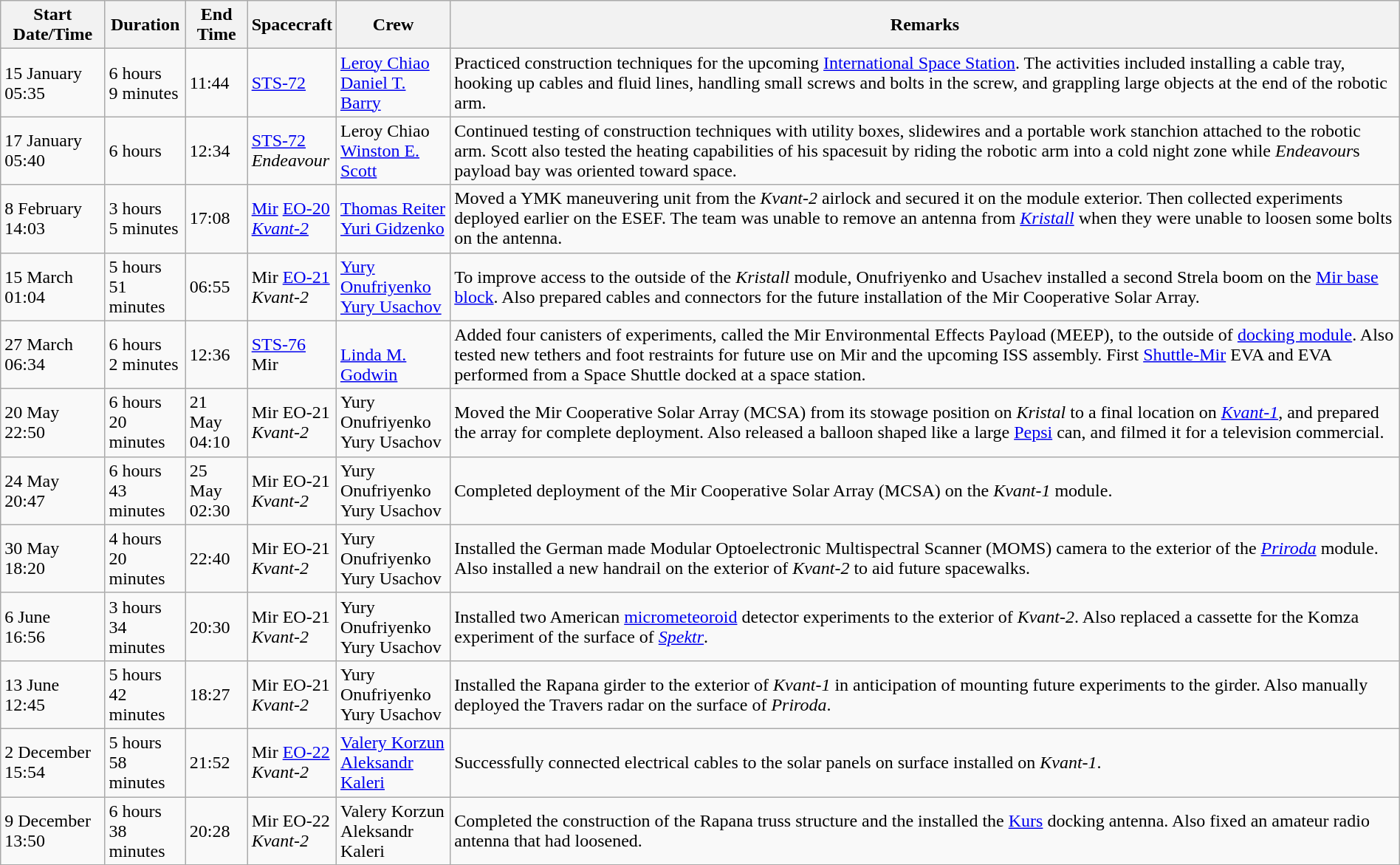<table class="wikitable" width="100%">
<tr>
<th>Start Date/Time</th>
<th>Duration</th>
<th>End Time</th>
<th>Spacecraft</th>
<th>Crew</th>
<th>Remarks</th>
</tr>
<tr>
<td>15 January<br>05:35</td>
<td>6 hours<br>9 minutes</td>
<td>11:44</td>
<td><a href='#'>STS-72</a><br></td>
<td><a href='#'>Leroy Chiao</a><br><a href='#'>Daniel T. Barry</a></td>
<td>Practiced construction techniques for the upcoming <a href='#'>International Space Station</a>. The activities included installing a cable tray, hooking up cables and fluid lines, handling small screws and bolts in the screw, and grappling large objects at the end of the robotic arm.</td>
</tr>
<tr>
<td>17 January<br>05:40</td>
<td>6 hours<br></td>
<td>12:34</td>
<td><a href='#'>STS-72</a><br><em>Endeavour</em></td>
<td>Leroy Chiao<br><a href='#'>Winston E. Scott</a></td>
<td>Continued testing of construction techniques with utility boxes, slidewires and a portable work stanchion attached to the robotic arm. Scott also tested the heating capabilities of his spacesuit by riding the robotic arm into a cold night zone while <em>Endeavour</em>s payload bay was oriented toward space.</td>
</tr>
<tr>
<td>8 February<br>14:03</td>
<td>3 hours<br>5 minutes</td>
<td>17:08</td>
<td><a href='#'>Mir</a> <a href='#'>EO-20</a><br><em><a href='#'>Kvant-2</a></em></td>
<td><a href='#'>Thomas Reiter</a><br><a href='#'>Yuri Gidzenko</a></td>
<td>Moved a YMK maneuvering unit from the <em>Kvant-2</em> airlock and secured it on the module exterior. Then collected experiments deployed earlier on the ESEF. The team was unable to remove an antenna from <em><a href='#'>Kristall</a></em> when they were unable to loosen some bolts on the antenna.</td>
</tr>
<tr>
<td>15 March<br>01:04</td>
<td>5 hours<br>51 minutes</td>
<td>06:55</td>
<td>Mir <a href='#'>EO-21</a><br><em>Kvant-2</em></td>
<td><a href='#'>Yury Onufriyenko</a><br><a href='#'>Yury Usachov</a></td>
<td>To improve access to the outside of the <em>Kristall</em> module, Onufriyenko and Usachev installed a second Strela boom on the <a href='#'>Mir base block</a>. Also prepared cables and connectors for the future installation of the Mir Cooperative Solar Array.</td>
</tr>
<tr>
<td>27 March<br>06:34</td>
<td>6 hours<br>2 minutes</td>
<td>12:36</td>
<td><a href='#'>STS-76</a><br>Mir </td>
<td><br><a href='#'>Linda M. Godwin</a></td>
<td>Added four canisters of experiments, called the Mir Environmental Effects Payload (MEEP), to the outside of <a href='#'>docking module</a>. Also tested new tethers and foot restraints for future use on Mir and the upcoming ISS assembly. First <a href='#'>Shuttle-Mir</a> EVA and EVA performed from a Space Shuttle docked at a space station.</td>
</tr>
<tr>
<td>20 May<br>22:50</td>
<td>6 hours<br>20 minutes</td>
<td>21 May<br>04:10</td>
<td>Mir EO-21<br><em>Kvant-2</em></td>
<td>Yury Onufriyenko<br>Yury Usachov</td>
<td>Moved the Mir Cooperative Solar Array (MCSA) from its stowage position on <em>Kristal</em> to a final location on <em><a href='#'>Kvant-1</a></em>, and prepared the array for complete deployment. Also released a balloon shaped like a large <a href='#'>Pepsi</a> can, and filmed it for a television commercial.</td>
</tr>
<tr>
<td>24 May<br>20:47</td>
<td>6 hours<br>43 minutes</td>
<td>25 May<br>02:30</td>
<td>Mir EO-21<br><em>Kvant-2</em></td>
<td>Yury Onufriyenko<br>Yury Usachov</td>
<td>Completed deployment of the Mir Cooperative Solar Array (MCSA) on the <em>Kvant-1</em> module.</td>
</tr>
<tr>
<td>30 May<br>18:20</td>
<td>4 hours<br>20 minutes</td>
<td>22:40</td>
<td>Mir EO-21<br><em>Kvant-2</em></td>
<td>Yury Onufriyenko<br>Yury Usachov</td>
<td>Installed the German made Modular Optoelectronic Multispectral Scanner (MOMS) camera to the exterior of the <em><a href='#'>Priroda</a></em> module. Also installed a new handrail on the exterior of <em>Kvant-2</em> to aid future spacewalks.</td>
</tr>
<tr>
<td>6 June<br>16:56</td>
<td>3 hours<br>34 minutes</td>
<td>20:30</td>
<td>Mir EO-21<br><em>Kvant-2</em></td>
<td>Yury Onufriyenko<br>Yury Usachov</td>
<td>Installed two American <a href='#'>micrometeoroid</a> detector experiments to the exterior of <em>Kvant-2</em>. Also replaced a cassette for the Komza experiment of the surface of <em><a href='#'>Spektr</a></em>.</td>
</tr>
<tr>
<td>13 June<br>12:45</td>
<td>5 hours<br>42 minutes</td>
<td>18:27</td>
<td>Mir EO-21<br><em>Kvant-2</em></td>
<td>Yury Onufriyenko<br>Yury Usachov</td>
<td>Installed the Rapana girder to the exterior of <em>Kvant-1</em> in anticipation of mounting future experiments to the girder. Also manually deployed the Travers radar on the surface of <em>Priroda</em>.</td>
</tr>
<tr>
<td>2 December<br>15:54</td>
<td>5 hours<br>58 minutes</td>
<td>21:52</td>
<td>Mir <a href='#'>EO-22</a><br><em>Kvant-2</em></td>
<td><a href='#'>Valery Korzun</a><br><a href='#'>Aleksandr Kaleri</a></td>
<td>Successfully connected electrical cables to the solar panels on surface installed on <em>Kvant-1</em>.</td>
</tr>
<tr>
<td>9 December<br>13:50</td>
<td>6 hours<br>38 minutes</td>
<td>20:28</td>
<td>Mir EO-22<br><em>Kvant-2</em></td>
<td>Valery Korzun<br>Aleksandr Kaleri</td>
<td>Completed the construction of the Rapana truss structure and the installed the <a href='#'>Kurs</a> docking antenna. Also fixed an amateur radio antenna that had loosened.</td>
</tr>
<tr>
</tr>
</table>
